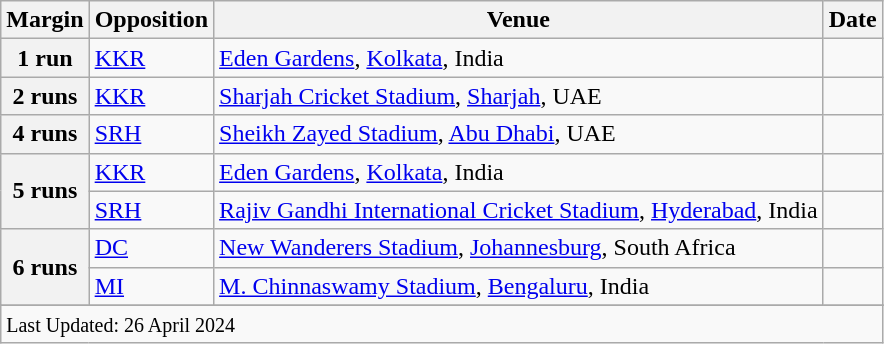<table class="wikitable">
<tr>
<th>Margin</th>
<th>Opposition</th>
<th>Venue</th>
<th>Date</th>
</tr>
<tr>
<th>1 run</th>
<td><a href='#'>KKR</a></td>
<td><a href='#'>Eden Gardens</a>, <a href='#'>Kolkata</a>, India</td>
<td></td>
</tr>
<tr>
<th>2 runs</th>
<td><a href='#'>KKR</a></td>
<td><a href='#'>Sharjah Cricket Stadium</a>, <a href='#'>Sharjah</a>, UAE</td>
<td></td>
</tr>
<tr>
<th>4 runs</th>
<td><a href='#'>SRH</a></td>
<td><a href='#'>Sheikh Zayed Stadium</a>, <a href='#'>Abu Dhabi</a>, UAE</td>
<td></td>
</tr>
<tr>
<th rowspan=2>5 runs</th>
<td><a href='#'>KKR</a></td>
<td><a href='#'>Eden Gardens</a>, <a href='#'>Kolkata</a>, India</td>
<td></td>
</tr>
<tr>
<td><a href='#'>SRH</a></td>
<td><a href='#'>Rajiv Gandhi International Cricket Stadium</a>, <a href='#'>Hyderabad</a>, India</td>
<td></td>
</tr>
<tr>
<th rowspan=2>6 runs</th>
<td><a href='#'>DC</a></td>
<td><a href='#'>New Wanderers Stadium</a>, <a href='#'>Johannesburg</a>, South Africa</td>
<td></td>
</tr>
<tr>
<td><a href='#'>MI</a></td>
<td><a href='#'>M. Chinnaswamy Stadium</a>, <a href='#'>Bengaluru</a>, India</td>
<td></td>
</tr>
<tr>
</tr>
<tr class=sortbottom>
<td colspan=4><small>Last Updated: 26 April 2024</small></td>
</tr>
</table>
